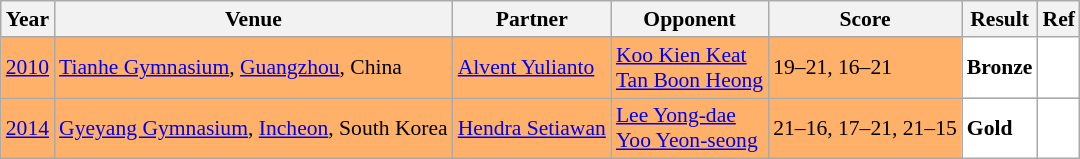<table class="sortable wikitable" style="font-size: 90%">
<tr>
<th>Year</th>
<th>Venue</th>
<th>Partner</th>
<th>Opponent</th>
<th>Score</th>
<th>Result</th>
<th>Ref</th>
</tr>
<tr style="background:#FFB069">
<td align="center"><a href='#'>2010</a></td>
<td align="left"><a href='#'>Tianhe Gymnasium</a>, <a href='#'>Guangzhou</a>, China</td>
<td align="left"> <a href='#'>Alvent Yulianto</a></td>
<td align="left"> <a href='#'>Koo Kien Keat</a><br> <a href='#'>Tan Boon Heong</a></td>
<td align="left">19–21, 16–21</td>
<td style="text-align:left; background:white"> <strong>Bronze</strong></td>
<td style="text-align:center; background:white"></td>
</tr>
<tr style="background:#FFB069">
<td align="center"><a href='#'>2014</a></td>
<td align="left"><a href='#'>Gyeyang Gymnasium</a>, <a href='#'>Incheon</a>, South Korea</td>
<td align="left"> <a href='#'>Hendra Setiawan</a></td>
<td align="left"> <a href='#'>Lee Yong-dae</a><br> <a href='#'>Yoo Yeon-seong</a></td>
<td align="left">21–16, 17–21, 21–15</td>
<td style="text-align:left; background:white"> <strong>Gold</strong></td>
<td style="text-align:center; background:white"></td>
</tr>
</table>
